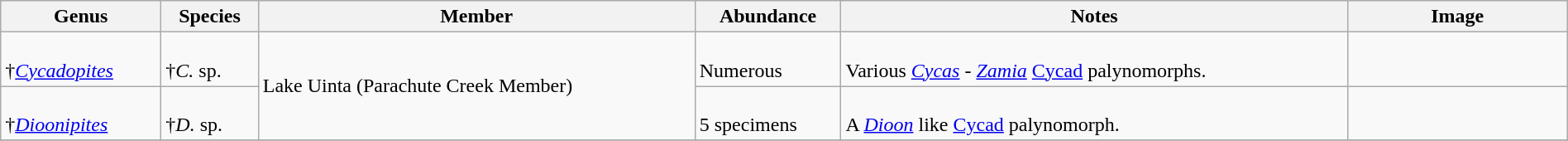<table class="wikitable" style="margin:auto;width:100%;">
<tr>
<th>Genus</th>
<th>Species</th>
<th>Member</th>
<th>Abundance</th>
<th>Notes</th>
<th width=170px>Image</th>
</tr>
<tr>
<td><br>†<em><a href='#'>Cycadopites</a></em></td>
<td><br>†<em>C.</em> sp.</td>
<td rowspan=2>Lake Uinta (Parachute Creek Member)</td>
<td><br>Numerous</td>
<td><br>Various <em><a href='#'>Cycas</a></em> - <em><a href='#'>Zamia</a></em> <a href='#'>Cycad</a> palynomorphs.</td>
<td></td>
</tr>
<tr>
<td><br>†<em><a href='#'>Dioonipites</a></em></td>
<td><br>†<em>D.</em> sp.</td>
<td><br>5 specimens</td>
<td><br>A <em><a href='#'>Dioon</a></em> like <a href='#'>Cycad</a> palynomorph.</td>
<td></td>
</tr>
<tr>
</tr>
</table>
